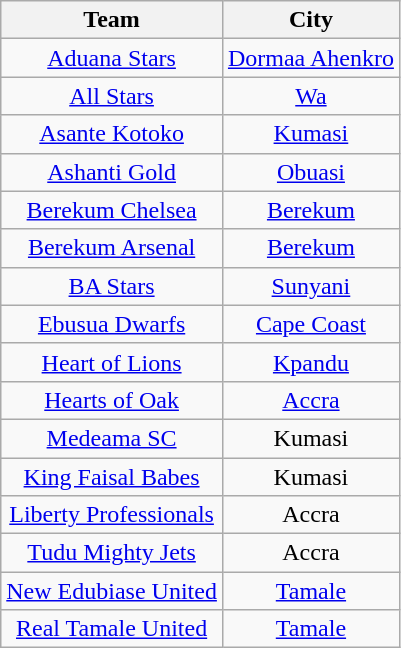<table class="wikitable sortable" style="text-align: center;">
<tr>
<th>Team</th>
<th>City</th>
</tr>
<tr>
<td><a href='#'>Aduana Stars</a></td>
<td><a href='#'>Dormaa Ahenkro</a></td>
</tr>
<tr>
<td><a href='#'>All Stars</a></td>
<td><a href='#'>Wa</a></td>
</tr>
<tr>
<td><a href='#'>Asante Kotoko</a></td>
<td><a href='#'>Kumasi</a></td>
</tr>
<tr>
<td><a href='#'>Ashanti Gold</a></td>
<td><a href='#'>Obuasi</a></td>
</tr>
<tr>
<td><a href='#'>Berekum Chelsea</a></td>
<td><a href='#'>Berekum</a></td>
</tr>
<tr>
<td><a href='#'>Berekum Arsenal</a></td>
<td><a href='#'>Berekum</a></td>
</tr>
<tr>
<td><a href='#'>BA Stars</a></td>
<td><a href='#'>Sunyani</a></td>
</tr>
<tr>
<td><a href='#'>Ebusua Dwarfs</a></td>
<td><a href='#'>Cape Coast</a></td>
</tr>
<tr>
<td><a href='#'>Heart of Lions</a></td>
<td><a href='#'>Kpandu</a></td>
</tr>
<tr>
<td><a href='#'>Hearts of Oak</a></td>
<td><a href='#'>Accra</a></td>
</tr>
<tr>
<td><a href='#'>Medeama SC</a></td>
<td>Kumasi</td>
</tr>
<tr>
<td><a href='#'>King Faisal Babes</a></td>
<td>Kumasi</td>
</tr>
<tr>
<td><a href='#'>Liberty Professionals</a></td>
<td>Accra</td>
</tr>
<tr>
<td><a href='#'>Tudu Mighty Jets</a></td>
<td>Accra</td>
</tr>
<tr>
<td><a href='#'>New Edubiase United</a></td>
<td><a href='#'>Tamale</a></td>
</tr>
<tr>
<td><a href='#'>Real Tamale United</a></td>
<td><a href='#'>Tamale</a></td>
</tr>
</table>
